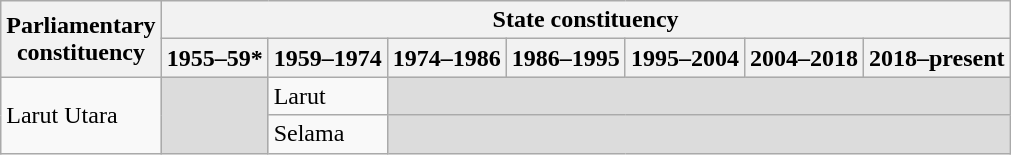<table class="wikitable">
<tr>
<th rowspan="2">Parliamentary<br>constituency</th>
<th colspan="7">State constituency</th>
</tr>
<tr>
<th>1955–59*</th>
<th>1959–1974</th>
<th>1974–1986</th>
<th>1986–1995</th>
<th>1995–2004</th>
<th>2004–2018</th>
<th>2018–present</th>
</tr>
<tr>
<td rowspan="2">Larut Utara</td>
<td rowspan="2" bgcolor="dcdcdc"></td>
<td>Larut</td>
<td colspan="5" bgcolor="dcdcdc"></td>
</tr>
<tr>
<td>Selama</td>
<td colspan="5" bgcolor="dcdcdc"></td>
</tr>
</table>
